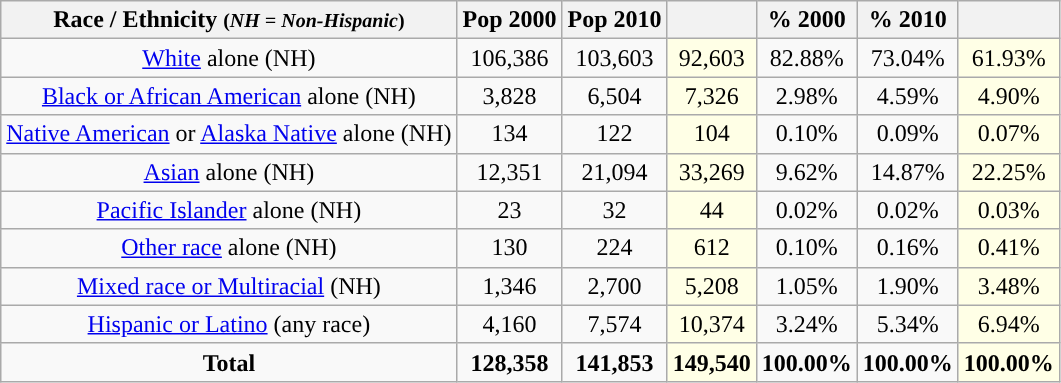<table class="wikitable" style="text-align:center;">
<tr>
<th>Race / Ethnicity <small>(<em>NH = Non-Hispanic</em>)</small></th>
<th>Pop 2000</th>
<th>Pop 2010</th>
<th></th>
<th>% 2000</th>
<th>% 2010</th>
<th></th>
</tr>
<tr>
<td><a href='#'>White</a> alone (NH)</td>
<td>106,386</td>
<td>103,603</td>
<td style='background: #ffffe6;'>92,603</td>
<td>82.88%</td>
<td>73.04%</td>
<td style='background: #ffffe6;'>61.93%</td>
</tr>
<tr>
<td><a href='#'>Black or African American</a> alone (NH)</td>
<td>3,828</td>
<td>6,504</td>
<td style='background: #ffffe6;'>7,326</td>
<td>2.98%</td>
<td>4.59%</td>
<td style='background: #ffffe6;'>4.90%</td>
</tr>
<tr>
<td><a href='#'>Native American</a> or <a href='#'>Alaska Native</a> alone (NH)</td>
<td>134</td>
<td>122</td>
<td style='background: #ffffe6;'>104</td>
<td>0.10%</td>
<td>0.09%</td>
<td style='background: #ffffe6;'>0.07%</td>
</tr>
<tr>
<td><a href='#'>Asian</a> alone (NH)</td>
<td>12,351</td>
<td>21,094</td>
<td style='background: #ffffe6;'>33,269</td>
<td>9.62%</td>
<td>14.87%</td>
<td style='background: #ffffe6;'>22.25%</td>
</tr>
<tr>
<td><a href='#'>Pacific Islander</a> alone (NH)</td>
<td>23</td>
<td>32</td>
<td style='background: #ffffe6;'>44</td>
<td>0.02%</td>
<td>0.02%</td>
<td style='background: #ffffe6;'>0.03%</td>
</tr>
<tr>
<td><a href='#'>Other race</a> alone (NH)</td>
<td>130</td>
<td>224</td>
<td style='background: #ffffe6;'>612</td>
<td>0.10%</td>
<td>0.16%</td>
<td style='background: #ffffe6;'>0.41%</td>
</tr>
<tr>
<td><a href='#'>Mixed race or Multiracial</a> (NH)</td>
<td>1,346</td>
<td>2,700</td>
<td style='background: #ffffe6;'>5,208</td>
<td>1.05%</td>
<td>1.90%</td>
<td style='background: #ffffe6;'>3.48%</td>
</tr>
<tr>
<td><a href='#'>Hispanic or Latino</a> (any race)</td>
<td>4,160</td>
<td>7,574</td>
<td style='background: #ffffe6;'>10,374</td>
<td>3.24%</td>
<td>5.34%</td>
<td style='background: #ffffe6;'>6.94%</td>
</tr>
<tr>
<td><strong>Total</strong></td>
<td><strong>128,358</strong></td>
<td><strong>141,853</strong></td>
<td style='background: #ffffe6;'><strong>149,540</strong></td>
<td><strong>100.00%</strong></td>
<td><strong>100.00%</strong></td>
<td style='background: #ffffe6;'><strong>100.00%</strong></td>
</tr>
</table>
